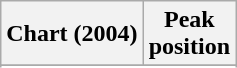<table class="wikitable sortable plainrowheaders">
<tr>
<th scope="col">Chart (2004)</th>
<th scope="col">Peak<br>position</th>
</tr>
<tr>
</tr>
<tr>
</tr>
<tr>
</tr>
<tr>
</tr>
<tr>
</tr>
<tr>
</tr>
<tr>
</tr>
<tr>
</tr>
<tr>
</tr>
<tr>
</tr>
<tr>
</tr>
<tr>
</tr>
<tr>
</tr>
<tr>
</tr>
<tr>
</tr>
<tr>
</tr>
<tr>
</tr>
<tr>
</tr>
<tr>
</tr>
</table>
